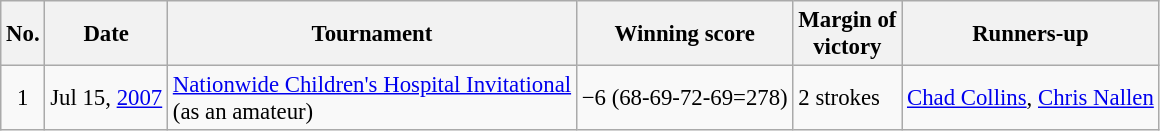<table class="wikitable" style="font-size:95%;">
<tr>
<th>No.</th>
<th>Date</th>
<th>Tournament</th>
<th>Winning score</th>
<th>Margin of<br>victory</th>
<th>Runners-up</th>
</tr>
<tr>
<td align=center>1</td>
<td align=right>Jul 15, <a href='#'>2007</a></td>
<td><a href='#'>Nationwide Children's Hospital Invitational</a><br>(as an amateur)</td>
<td>−6 (68-69-72-69=278)</td>
<td>2 strokes</td>
<td> <a href='#'>Chad Collins</a>,  <a href='#'>Chris Nallen</a></td>
</tr>
</table>
